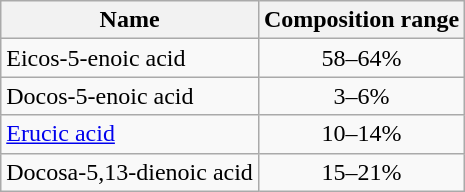<table class="wikitable">
<tr>
<th>Name</th>
<th>Composition range</th>
</tr>
<tr>
<td>Eicos-5-enoic acid </td>
<td align="center">58–64%</td>
</tr>
<tr>
<td>Docos-5-enoic acid </td>
<td align="center">3–6%</td>
</tr>
<tr>
<td><a href='#'>Erucic acid</a></td>
<td align="center">10–14%</td>
</tr>
<tr>
<td>Docosa-5,13-dienoic acid </td>
<td align="center">15–21%</td>
</tr>
</table>
